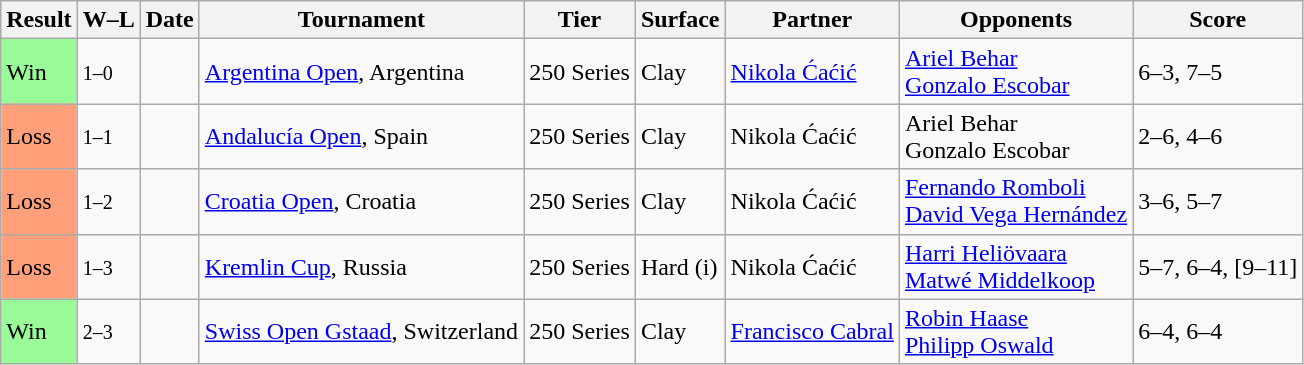<table class="sortable wikitable">
<tr>
<th>Result</th>
<th class="unsortable">W–L</th>
<th>Date</th>
<th>Tournament</th>
<th>Tier</th>
<th>Surface</th>
<th>Partner</th>
<th>Opponents</th>
<th class="unsortable">Score</th>
</tr>
<tr>
<td bgcolor=98fb98>Win</td>
<td><small>1–0</small></td>
<td><a href='#'></a></td>
<td><a href='#'>Argentina Open</a>, Argentina</td>
<td>250 Series</td>
<td>Clay</td>
<td> <a href='#'>Nikola Ćaćić</a></td>
<td> <a href='#'>Ariel Behar</a><br> <a href='#'>Gonzalo Escobar</a></td>
<td>6–3, 7–5</td>
</tr>
<tr>
<td bgcolor=FFA07A>Loss</td>
<td><small>1–1</small></td>
<td><a href='#'></a></td>
<td><a href='#'>Andalucía Open</a>, Spain</td>
<td>250 Series</td>
<td>Clay</td>
<td> Nikola Ćaćić</td>
<td> Ariel Behar<br> Gonzalo Escobar</td>
<td>2–6, 4–6</td>
</tr>
<tr>
<td bgcolor=FFA07A>Loss</td>
<td><small>1–2</small></td>
<td><a href='#'></a></td>
<td><a href='#'>Croatia Open</a>, Croatia</td>
<td>250 Series</td>
<td>Clay</td>
<td> Nikola Ćaćić</td>
<td> <a href='#'>Fernando Romboli</a><br> <a href='#'>David Vega Hernández</a></td>
<td>3–6, 5–7</td>
</tr>
<tr>
<td bgcolor=FFA07A>Loss</td>
<td><small>1–3</small></td>
<td><a href='#'></a></td>
<td><a href='#'>Kremlin Cup</a>, Russia</td>
<td>250 Series</td>
<td>Hard (i)</td>
<td> Nikola Ćaćić</td>
<td> <a href='#'>Harri Heliövaara</a><br> <a href='#'>Matwé Middelkoop</a></td>
<td>5–7, 6–4, [9–11]</td>
</tr>
<tr>
<td bgcolor=98FB98>Win</td>
<td><small>2–3</small></td>
<td><a href='#'></a></td>
<td><a href='#'>Swiss Open Gstaad</a>, Switzerland</td>
<td>250 Series</td>
<td>Clay</td>
<td> <a href='#'>Francisco Cabral</a></td>
<td> <a href='#'>Robin Haase</a><br> <a href='#'>Philipp Oswald</a></td>
<td>6–4, 6–4</td>
</tr>
</table>
